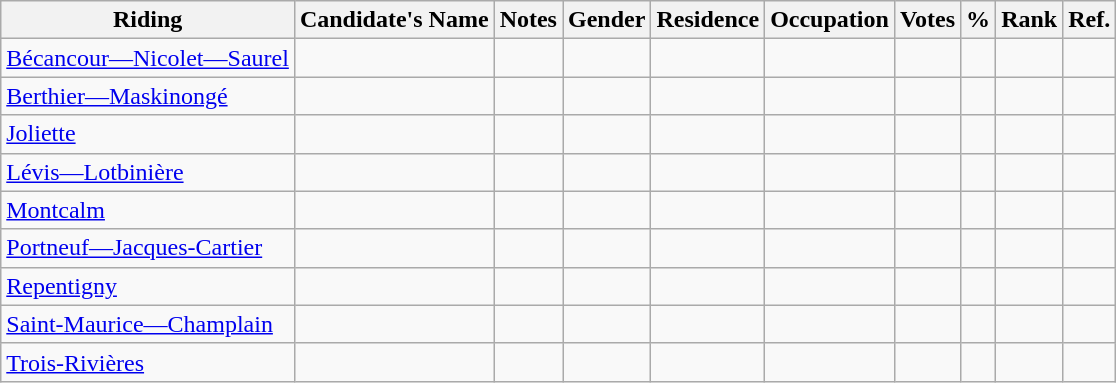<table class="wikitable sortable">
<tr>
<th>Riding</th>
<th>Candidate's Name</th>
<th>Notes</th>
<th>Gender</th>
<th>Residence</th>
<th>Occupation</th>
<th>Votes</th>
<th>%</th>
<th>Rank</th>
<th>Ref.</th>
</tr>
<tr>
<td><a href='#'>Bécancour—Nicolet—Saurel</a></td>
<td></td>
<td></td>
<td></td>
<td></td>
<td></td>
<td></td>
<td></td>
<td></td>
<td></td>
</tr>
<tr>
<td><a href='#'>Berthier—Maskinongé</a></td>
<td></td>
<td></td>
<td></td>
<td></td>
<td></td>
<td></td>
<td></td>
<td></td>
<td></td>
</tr>
<tr>
<td><a href='#'>Joliette</a></td>
<td></td>
<td></td>
<td></td>
<td></td>
<td></td>
<td></td>
<td></td>
<td></td>
<td></td>
</tr>
<tr>
<td><a href='#'>Lévis—Lotbinière</a></td>
<td></td>
<td></td>
<td></td>
<td></td>
<td></td>
<td></td>
<td></td>
<td></td>
<td></td>
</tr>
<tr>
<td><a href='#'>Montcalm</a></td>
<td></td>
<td></td>
<td></td>
<td></td>
<td></td>
<td></td>
<td></td>
<td></td>
<td></td>
</tr>
<tr>
<td><a href='#'>Portneuf—Jacques-Cartier</a></td>
<td></td>
<td></td>
<td></td>
<td></td>
<td></td>
<td></td>
<td></td>
<td></td>
<td></td>
</tr>
<tr>
<td><a href='#'>Repentigny</a></td>
<td></td>
<td></td>
<td></td>
<td></td>
<td></td>
<td></td>
<td></td>
<td></td>
<td></td>
</tr>
<tr>
<td><a href='#'>Saint-Maurice—Champlain</a></td>
<td></td>
<td></td>
<td></td>
<td></td>
<td></td>
<td></td>
<td></td>
<td></td>
<td></td>
</tr>
<tr>
<td><a href='#'>Trois-Rivières</a></td>
<td></td>
<td></td>
<td></td>
<td></td>
<td></td>
<td></td>
<td></td>
<td></td>
<td></td>
</tr>
</table>
